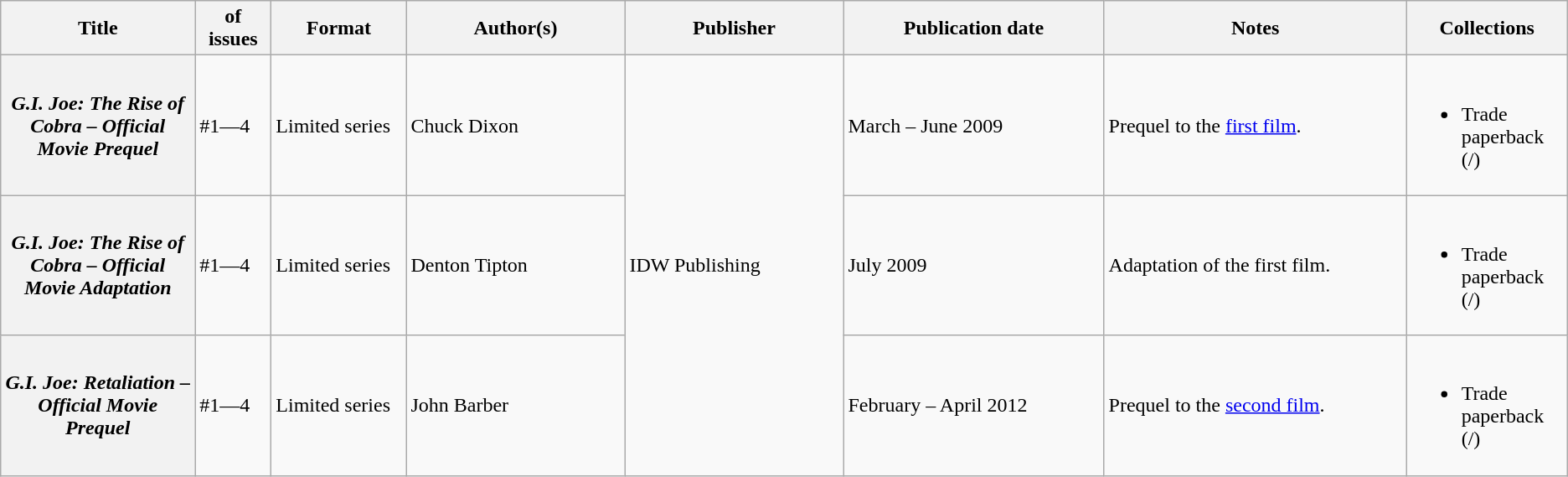<table class="wikitable">
<tr>
<th>Title</th>
<th style="width:40pt"> of issues</th>
<th style="width:75pt">Format</th>
<th style="width:125pt">Author(s)</th>
<th style="width:125pt">Publisher</th>
<th style="width:150pt">Publication date</th>
<th style="width:175pt">Notes</th>
<th>Collections</th>
</tr>
<tr>
<th><em>G.I. Joe: The Rise of Cobra – Official Movie Prequel</em></th>
<td>#1—4</td>
<td>Limited series</td>
<td>Chuck Dixon</td>
<td rowspan="3">IDW Publishing</td>
<td>March – June 2009</td>
<td>Prequel to the <a href='#'>first film</a>.</td>
<td><br><ul><li>Trade paperback (/)</li></ul></td>
</tr>
<tr>
<th><em>G.I. Joe: The Rise of Cobra – Official Movie Adaptation</em></th>
<td>#1—4</td>
<td>Limited series</td>
<td>Denton Tipton</td>
<td>July 2009</td>
<td>Adaptation of the first film.</td>
<td><br><ul><li>Trade paperback (/)</li></ul></td>
</tr>
<tr>
<th><em>G.I. Joe: Retaliation – Official Movie Prequel</em></th>
<td>#1—4</td>
<td>Limited series</td>
<td>John Barber</td>
<td>February – April 2012</td>
<td>Prequel to the <a href='#'>second film</a>.</td>
<td><br><ul><li>Trade paperback (/)</li></ul></td>
</tr>
</table>
